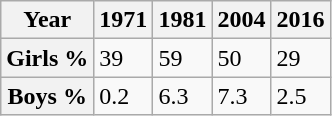<table class="wikitable">
<tr>
<th>Year</th>
<th>1971</th>
<th>1981</th>
<th>2004</th>
<th>2016</th>
</tr>
<tr>
<th>Girls %</th>
<td>39</td>
<td>59</td>
<td>50</td>
<td>29</td>
</tr>
<tr>
<th>Boys %</th>
<td>0.2</td>
<td>6.3</td>
<td>7.3</td>
<td>2.5</td>
</tr>
</table>
